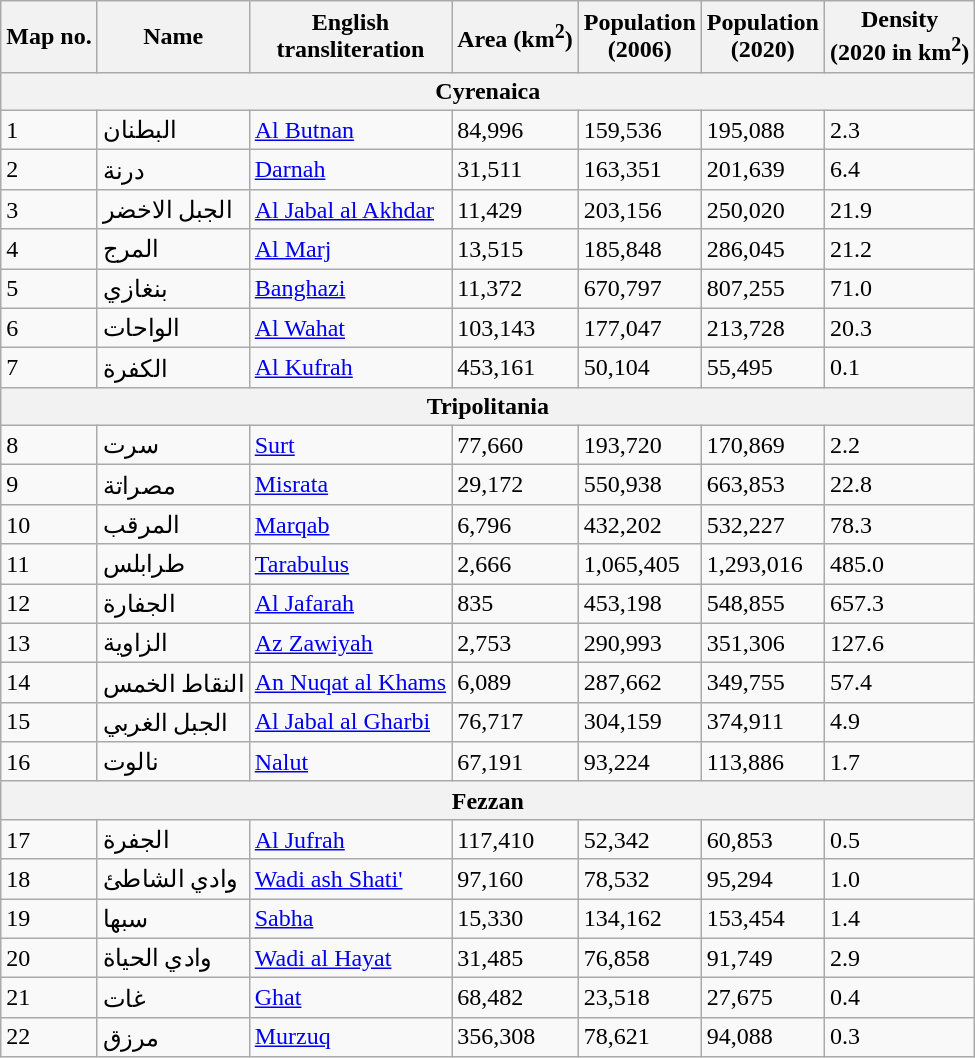<table class="wikitable sortable defaultright col1center col2center col3center">
<tr>
<th>Map no.</th>
<th>Name</th>
<th>English <br>transliteration</th>
<th>Area (km<sup>2</sup>)</th>
<th>Population <br> (2006)</th>
<th>Population <br> (2020)</th>
<th>Density<br>(2020 in km<sup>2</sup>)</th>
</tr>
<tr>
<th colspan="7">Cyrenaica</th>
</tr>
<tr>
<td>1</td>
<td>البطنان</td>
<td><a href='#'>Al Butnan</a></td>
<td>84,996</td>
<td>159,536</td>
<td>195,088</td>
<td>2.3</td>
</tr>
<tr>
<td>2</td>
<td>درنة</td>
<td><a href='#'>Darnah</a></td>
<td>31,511</td>
<td>163,351</td>
<td>201,639</td>
<td>6.4</td>
</tr>
<tr>
<td>3</td>
<td>الجبل الاخضر</td>
<td><a href='#'>Al Jabal al Akhdar</a></td>
<td>11,429</td>
<td>203,156</td>
<td>250,020</td>
<td>21.9</td>
</tr>
<tr>
<td>4</td>
<td>المرج</td>
<td><a href='#'>Al Marj</a></td>
<td>13,515</td>
<td>185,848</td>
<td>286,045</td>
<td>21.2</td>
</tr>
<tr>
<td>5</td>
<td>بنغازي</td>
<td><a href='#'>Banghazi</a></td>
<td>11,372</td>
<td>670,797</td>
<td>807,255</td>
<td>71.0</td>
</tr>
<tr>
<td>6</td>
<td>الواحات</td>
<td><a href='#'>Al Wahat</a></td>
<td>103,143</td>
<td>177,047</td>
<td>213,728</td>
<td>20.3</td>
</tr>
<tr>
<td>7</td>
<td>الكفرة</td>
<td><a href='#'>Al Kufrah</a></td>
<td>453,161</td>
<td>50,104</td>
<td>55,495</td>
<td>0.1</td>
</tr>
<tr>
<th colspan="7">Tripolitania</th>
</tr>
<tr>
<td>8</td>
<td>سرت</td>
<td><a href='#'>Surt</a></td>
<td>77,660</td>
<td>193,720</td>
<td>170,869</td>
<td>2.2</td>
</tr>
<tr>
<td>9</td>
<td>مصراتة</td>
<td><a href='#'>Misrata</a></td>
<td>29,172</td>
<td>550,938</td>
<td>663,853</td>
<td>22.8</td>
</tr>
<tr>
<td>10</td>
<td>المرقب</td>
<td><a href='#'>Marqab</a></td>
<td>6,796</td>
<td>432,202</td>
<td>532,227</td>
<td>78.3</td>
</tr>
<tr>
<td>11</td>
<td>طرابلس</td>
<td><a href='#'>Tarabulus</a></td>
<td>2,666</td>
<td>1,065,405</td>
<td>1,293,016</td>
<td>485.0</td>
</tr>
<tr>
<td>12</td>
<td>الجفارة</td>
<td><a href='#'>Al Jafarah</a></td>
<td>835</td>
<td>453,198</td>
<td>548,855</td>
<td>657.3</td>
</tr>
<tr>
<td>13</td>
<td>الزاوية</td>
<td><a href='#'>Az Zawiyah</a></td>
<td>2,753</td>
<td>290,993</td>
<td>351,306</td>
<td>127.6</td>
</tr>
<tr>
<td>14</td>
<td>النقاط الخمس</td>
<td><a href='#'>An Nuqat al Khams</a></td>
<td>6,089</td>
<td>287,662</td>
<td>349,755</td>
<td>57.4</td>
</tr>
<tr>
<td>15</td>
<td>الجبل الغربي</td>
<td><a href='#'> Al Jabal al Gharbi</a></td>
<td>76,717</td>
<td>304,159</td>
<td>374,911</td>
<td>4.9</td>
</tr>
<tr>
<td>16</td>
<td>نالوت</td>
<td><a href='#'>Nalut</a></td>
<td>67,191</td>
<td>93,224</td>
<td>113,886</td>
<td>1.7</td>
</tr>
<tr>
<th colspan="7">Fezzan</th>
</tr>
<tr>
<td>17</td>
<td>الجفرة</td>
<td><a href='#'>Al Jufrah</a></td>
<td>117,410</td>
<td>52,342</td>
<td>60,853</td>
<td>0.5</td>
</tr>
<tr>
<td>18</td>
<td>وادي الشاطئ</td>
<td><a href='#'>Wadi ash Shati'</a></td>
<td>97,160</td>
<td>78,532</td>
<td>95,294</td>
<td>1.0</td>
</tr>
<tr>
<td>19</td>
<td>سبها</td>
<td><a href='#'>Sabha</a></td>
<td>15,330</td>
<td>134,162</td>
<td>153,454</td>
<td>1.4</td>
</tr>
<tr>
<td>20</td>
<td>وادي الحياة</td>
<td><a href='#'>Wadi al Hayat</a></td>
<td>31,485</td>
<td>76,858</td>
<td>91,749</td>
<td>2.9</td>
</tr>
<tr>
<td>21</td>
<td>غات</td>
<td><a href='#'>Ghat</a></td>
<td>68,482</td>
<td>23,518</td>
<td>27,675</td>
<td>0.4</td>
</tr>
<tr>
<td>22</td>
<td>مرزق</td>
<td><a href='#'>Murzuq</a></td>
<td>356,308</td>
<td>78,621</td>
<td>94,088</td>
<td>0.3</td>
</tr>
</table>
